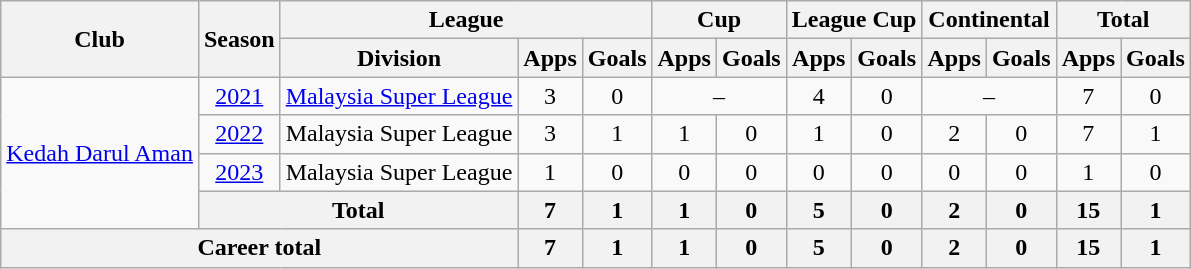<table class=wikitable style="text-align:center">
<tr>
<th rowspan=2>Club</th>
<th rowspan=2>Season</th>
<th colspan=3>League</th>
<th colspan=2>Cup</th>
<th colspan=2>League Cup</th>
<th colspan=2>Continental</th>
<th colspan=2>Total</th>
</tr>
<tr>
<th>Division</th>
<th>Apps</th>
<th>Goals</th>
<th>Apps</th>
<th>Goals</th>
<th>Apps</th>
<th>Goals</th>
<th>Apps</th>
<th>Goals</th>
<th>Apps</th>
<th>Goals</th>
</tr>
<tr>
<td rowspan="4"><a href='#'>Kedah Darul Aman</a></td>
<td><a href='#'>2021</a></td>
<td><a href='#'>Malaysia Super League</a></td>
<td>3</td>
<td>0</td>
<td colspan=2>–</td>
<td>4</td>
<td>0</td>
<td colspan=2>–</td>
<td>7</td>
<td>0</td>
</tr>
<tr>
<td><a href='#'>2022</a></td>
<td>Malaysia Super League</td>
<td>3</td>
<td>1</td>
<td>1</td>
<td>0</td>
<td>1</td>
<td>0</td>
<td>2</td>
<td>0</td>
<td>7</td>
<td>1</td>
</tr>
<tr>
<td><a href='#'>2023</a></td>
<td>Malaysia Super League</td>
<td>1</td>
<td>0</td>
<td>0</td>
<td>0</td>
<td>0</td>
<td>0</td>
<td>0</td>
<td>0</td>
<td>1</td>
<td>0</td>
</tr>
<tr>
<th colspan=2>Total</th>
<th>7</th>
<th>1</th>
<th>1</th>
<th>0</th>
<th>5</th>
<th>0</th>
<th>2</th>
<th>0</th>
<th>15</th>
<th>1</th>
</tr>
<tr>
<th colspan=3>Career total</th>
<th>7</th>
<th>1</th>
<th>1</th>
<th>0</th>
<th>5</th>
<th>0</th>
<th>2</th>
<th>0</th>
<th>15</th>
<th>1</th>
</tr>
</table>
